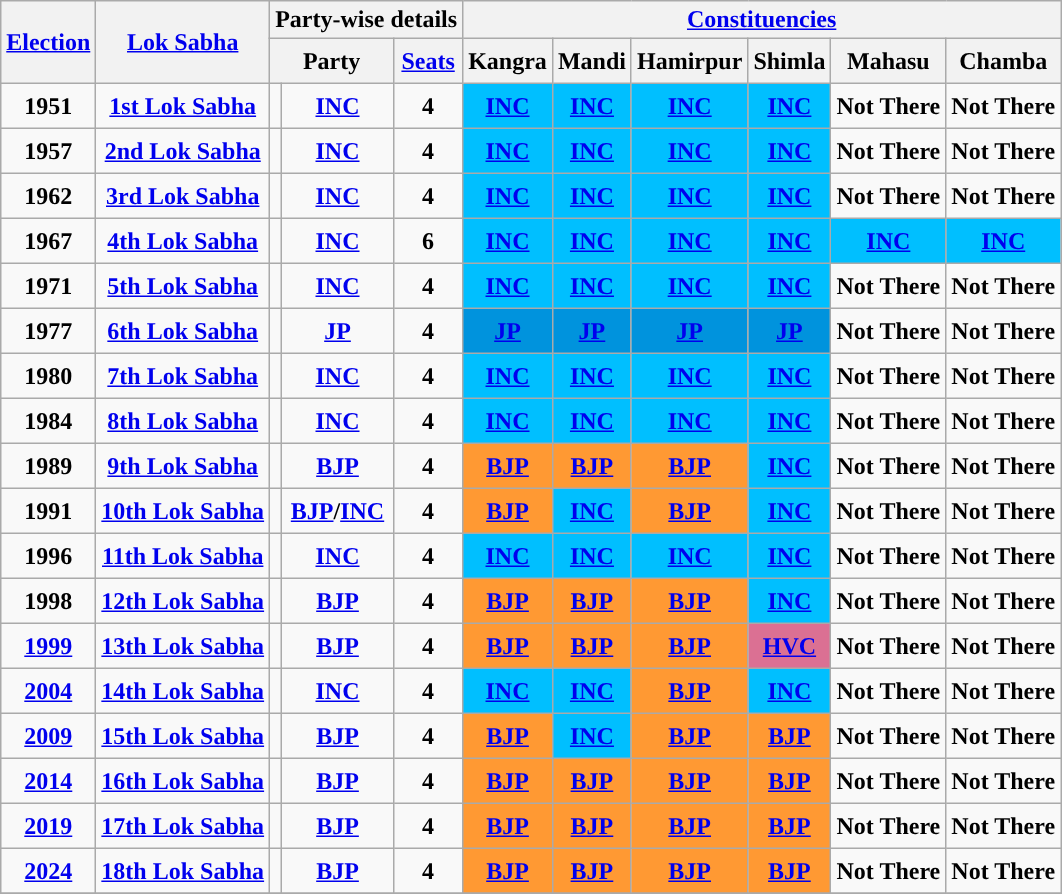<table class="wikitable sortable">
<tr>
<th rowspan="2"><a href='#'>Election</a></th>
<th rowspan="2"><a href='#'>Lok Sabha</a></th>
<th colspan="3">Party-wise details</th>
<th colspan="6"><a href='#'>Constituencies</a></th>
</tr>
<tr style="text-align:center; height:30px;">
<th colspan="2">Party</th>
<th><a href='#'>Seats</a></th>
<th>Kangra</th>
<th>Mandi</th>
<th>Hamirpur</th>
<th>Shimla</th>
<th>Mahasu</th>
<th>Chamba</th>
</tr>
<tr style="text-align:center; height:30px;">
<td><strong>1951</strong></td>
<td><strong><a href='#'>1st Lok Sabha</a></strong></td>
<td style="background-color: "></td>
<td><a href='#'><strong>INC</strong></a></td>
<td><strong>4</strong></td>
<td bgcolor="#00BFFF"><a href='#'><strong>INC</strong></a></td>
<td bgcolor="#00BFFF"><a href='#'><strong>INC</strong></a></td>
<td bgcolor="#00BFFF"><a href='#'><strong>INC</strong></a></td>
<td bgcolor="#00BFFF"><a href='#'><strong>INC</strong></a></td>
<td><strong>Not There</strong></td>
<td><strong>Not There</strong></td>
</tr>
<tr style="text-align:center; height:30px;">
<td><strong>1957</strong></td>
<td><strong><a href='#'>2nd Lok Sabha</a></strong></td>
<td style="background-color: "></td>
<td><a href='#'><strong>INC</strong></a></td>
<td><strong>4</strong></td>
<td bgcolor="#00BFFF"><a href='#'><strong>INC</strong></a></td>
<td bgcolor="#00BFFF"><a href='#'><strong>INC</strong></a></td>
<td bgcolor="#00BFFF"><a href='#'><strong>INC</strong></a></td>
<td bgcolor="#00BFFF"><a href='#'><strong>INC</strong></a></td>
<td><strong>Not There</strong></td>
<td><strong>Not There</strong></td>
</tr>
<tr style="text-align:center; height:30px;">
<td><strong>1962</strong></td>
<td><strong><a href='#'>3rd Lok Sabha</a></strong></td>
<td style="background-color: "></td>
<td><a href='#'><strong>INC</strong></a></td>
<td><strong>4</strong></td>
<td bgcolor="#00BFFF"><a href='#'><strong>INC</strong></a></td>
<td bgcolor="#00BFFF"><a href='#'><strong>INC</strong></a></td>
<td bgcolor="#00BFFF"><a href='#'><strong>INC</strong></a></td>
<td bgcolor="#00BFFF"><a href='#'><strong>INC</strong></a></td>
<td><strong>Not There</strong></td>
<td><strong>Not There</strong></td>
</tr>
<tr style="text-align:center; height:30px;">
<td><strong>1967</strong></td>
<td><strong><a href='#'>4th Lok Sabha</a></strong></td>
<td style="background-color: "></td>
<td><a href='#'><strong>INC</strong></a></td>
<td><strong>6</strong></td>
<td bgcolor="#00BFFF"><a href='#'><strong>INC</strong></a></td>
<td bgcolor="#00BFFF"><a href='#'><strong>INC</strong></a></td>
<td bgcolor="#00BFFF"><a href='#'><strong>INC</strong></a></td>
<td bgcolor="#00BFFF"><a href='#'><strong>INC</strong></a></td>
<td bgcolor="#00BFFF"><a href='#'><strong>INC</strong></a></td>
<td bgcolor="#00BFFF"><a href='#'><strong>INC</strong></a></td>
</tr>
<tr style="text-align:center; height:30px;">
<td><strong>1971</strong></td>
<td><strong><a href='#'>5th Lok Sabha</a></strong></td>
<td style="background-color: "></td>
<td><a href='#'><strong>INC</strong></a></td>
<td><strong>4</strong></td>
<td bgcolor=#00BFFF><a href='#'><strong>INC</strong></a></td>
<td bgcolor=#00BFFF><a href='#'><strong>INC</strong></a></td>
<td bgcolor=#00BFFF><a href='#'><strong>INC</strong></a></td>
<td bgcolor=#00BFFF><a href='#'><strong>INC</strong></a></td>
<td><strong>Not There</strong></td>
<td><strong>Not There</strong></td>
</tr>
<tr style="text-align:center; height:30px;">
<td><strong>1977</strong></td>
<td><strong><a href='#'>6th Lok Sabha</a></strong></td>
<td style="background-color: "></td>
<td><a href='#'><strong>JP</strong></a></td>
<td><strong>4</strong></td>
<td bgcolor=#0093DD><a href='#'><strong>JP</strong></a></td>
<td bgcolor=#0093DD><a href='#'><strong>JP</strong></a></td>
<td bgcolor=#0093DD><a href='#'><strong>JP</strong></a></td>
<td bgcolor=#0093DD><a href='#'><strong>JP</strong></a></td>
<td><strong>Not There</strong></td>
<td><strong>Not There</strong></td>
</tr>
<tr style="text-align:center; height:30px;">
<td><strong>1980</strong></td>
<td><strong><a href='#'>7th Lok Sabha</a></strong></td>
<td style="background-color: "></td>
<td><a href='#'><strong>INC</strong></a></td>
<td><strong>4</strong></td>
<td bgcolor=#00BFFF><a href='#'><strong>INC</strong></a></td>
<td bgcolor=#00BFFF><a href='#'><strong>INC</strong></a></td>
<td bgcolor=#00BFFF><a href='#'><strong>INC</strong></a></td>
<td bgcolor=#00BFFF><a href='#'><strong>INC</strong></a></td>
<td><strong>Not There</strong></td>
<td><strong>Not There</strong></td>
</tr>
<tr style="text-align:center; height:30px;">
<td><strong>1984</strong></td>
<td><strong><a href='#'>8th Lok Sabha</a></strong></td>
<td style="background-color: "></td>
<td><a href='#'><strong>INC</strong></a></td>
<td><strong>4</strong></td>
<td bgcolor=#00BFFF><a href='#'><strong>INC</strong></a></td>
<td bgcolor=#00BFFF><a href='#'><strong>INC</strong></a></td>
<td bgcolor=#00BFFF><a href='#'><strong>INC</strong></a></td>
<td bgcolor=#00BFFF><a href='#'><strong>INC</strong></a></td>
<td><strong>Not There</strong></td>
<td><strong>Not There</strong></td>
</tr>
<tr style="text-align:center; height:30px;">
<td><strong>1989</strong></td>
<td><strong><a href='#'>9th Lok Sabha</a></strong></td>
<td style="background-color: "></td>
<td><a href='#'><strong>BJP</strong></a></td>
<td><strong>4</strong></td>
<td bgcolor=#FF9933><a href='#'><strong>BJP</strong></a></td>
<td bgcolor=#FF9933><a href='#'><strong>BJP</strong></a></td>
<td bgcolor=#FF9933><a href='#'><strong>BJP</strong></a></td>
<td bgcolor=#00BFFF><a href='#'><strong>INC</strong></a></td>
<td><strong>Not There</strong></td>
<td><strong>Not There</strong></td>
</tr>
<tr style="text-align:center; height:30px;">
<td><strong>1991</strong></td>
<td><strong><a href='#'>10th Lok Sabha</a></strong></td>
<td style="background-color: "></td>
<td><a href='#'><strong>BJP</strong></a><strong>/<a href='#'>INC</a></strong></td>
<td><strong>4</strong></td>
<td bgcolor=#FF9933><a href='#'><strong>BJP</strong></a></td>
<td bgcolor=#00BFFF><a href='#'><strong>INC</strong></a></td>
<td bgcolor=#FF9933><a href='#'><strong>BJP</strong></a></td>
<td bgcolor=#00BFFF><a href='#'><strong>INC</strong></a></td>
<td><strong>Not There</strong></td>
<td><strong>Not There</strong></td>
</tr>
<tr style="text-align:center; height:30px;">
<td><strong>1996</strong></td>
<td><strong><a href='#'>11th Lok Sabha</a></strong></td>
<td style="background-color: "></td>
<td><a href='#'><strong>INC</strong></a></td>
<td><strong>4</strong></td>
<td bgcolor=#00BFFF><a href='#'><strong>INC</strong></a></td>
<td bgcolor=#00BFFF><a href='#'><strong>INC</strong></a></td>
<td bgcolor=#00BFFF><a href='#'><strong>INC</strong></a></td>
<td bgcolor=#00BFFF><a href='#'><strong>INC</strong></a></td>
<td><strong>Not There</strong></td>
<td><strong>Not There</strong></td>
</tr>
<tr style="text-align:center; height:30px;">
<td><strong>1998</strong></td>
<td><strong><a href='#'>12th Lok Sabha</a></strong></td>
<td style="background-color: "></td>
<td><a href='#'><strong>BJP</strong></a></td>
<td><strong>4</strong></td>
<td bgcolor=#FF9933><a href='#'><strong>BJP</strong></a></td>
<td bgcolor=#FF9933><a href='#'><strong>BJP</strong></a></td>
<td bgcolor=#FF9933><a href='#'><strong>BJP</strong></a></td>
<td bgcolor=#00BFFF><a href='#'><strong>INC</strong></a></td>
<td><strong>Not There</strong></td>
<td><strong>Not There</strong></td>
</tr>
<tr style="text-align:center; height:30px;">
<td><a href='#'><strong>1999</strong></a></td>
<td><strong><a href='#'>13th Lok Sabha</a></strong></td>
<td style="background-color: "></td>
<td><a href='#'><strong>BJP</strong></a></td>
<td><strong>4</strong></td>
<td bgcolor=#FF9933><a href='#'><strong>BJP</strong></a></td>
<td bgcolor=#FF9933><a href='#'><strong>BJP</strong></a></td>
<td bgcolor=#FF9933><a href='#'><strong>BJP</strong></a></td>
<td bgcolor=#DB7093><a href='#'><strong>HVC</strong></a></td>
<td><strong>Not There</strong></td>
<td><strong>Not There</strong></td>
</tr>
<tr style="text-align:center; height:30px;">
<td><a href='#'><strong>2004</strong></a></td>
<td><strong><a href='#'>14th Lok Sabha</a></strong></td>
<td style="background-color: "></td>
<td><a href='#'><strong>INC</strong></a></td>
<td><strong>4</strong></td>
<td bgcolor=#00BFFF><a href='#'><strong>INC</strong></a></td>
<td bgcolor=#00BFFF><a href='#'><strong>INC</strong></a></td>
<td bgcolor=#FF9933><a href='#'><strong>BJP</strong></a></td>
<td bgcolor=#00BFFF><a href='#'><strong>INC</strong></a></td>
<td><strong>Not There</strong></td>
<td><strong>Not There</strong></td>
</tr>
<tr style="text-align:center; height:30px;">
<td><a href='#'><strong>2009</strong></a></td>
<td><strong><a href='#'>15th Lok Sabha</a></strong></td>
<td style="background-color: "></td>
<td><a href='#'><strong>BJP</strong></a></td>
<td><strong>4</strong></td>
<td bgcolor=#FF9933><a href='#'><strong>BJP</strong></a></td>
<td bgcolor=#00BFFF><a href='#'><strong>INC</strong></a></td>
<td bgcolor=#FF9933><a href='#'><strong>BJP</strong></a></td>
<td bgcolor=#FF9933><a href='#'><strong>BJP</strong></a></td>
<td><strong>Not There</strong></td>
<td><strong>Not There</strong></td>
</tr>
<tr style="text-align:center; height:30px;">
<td><a href='#'><strong>2014</strong></a></td>
<td><strong><a href='#'>16th Lok Sabha</a></strong></td>
<td style="background-color: "></td>
<td><a href='#'><strong>BJP</strong></a></td>
<td><strong>4</strong></td>
<td bgcolor=#FF9933><a href='#'><strong>BJP</strong></a></td>
<td bgcolor=#FF9933><a href='#'><strong>BJP</strong></a></td>
<td bgcolor=#FF9933><a href='#'><strong>BJP</strong></a></td>
<td bgcolor=#FF9933><a href='#'><strong>BJP</strong></a></td>
<td><strong>Not There</strong></td>
<td><strong>Not There</strong></td>
</tr>
<tr style="text-align:center; height:30px;">
<td><a href='#'><strong>2019</strong></a></td>
<td><strong><a href='#'>17th Lok Sabha</a></strong></td>
<td style="background-color: "></td>
<td><a href='#'><strong>BJP</strong></a></td>
<td><strong>4</strong></td>
<td bgcolor=#FF9933><a href='#'><strong>BJP</strong></a></td>
<td bgcolor=#FF9933><a href='#'><strong>BJP</strong></a></td>
<td bgcolor=#FF9933><a href='#'><strong>BJP</strong></a></td>
<td bgcolor=#FF9933><a href='#'><strong>BJP</strong></a></td>
<td><strong>Not There</strong></td>
<td><strong>Not There</strong></td>
</tr>
<tr style="text-align:center; height:30px;">
<td><a href='#'><strong>2024</strong></a></td>
<td><strong><a href='#'>18th Lok Sabha</a></strong></td>
<td style="background-color: "></td>
<td><a href='#'><strong>BJP</strong></a></td>
<td><strong>4</strong></td>
<td bgcolor=#FF9933><a href='#'><strong>BJP</strong></a></td>
<td bgcolor=#FF9933><a href='#'><strong>BJP</strong></a></td>
<td bgcolor=#FF9933><a href='#'><strong>BJP</strong></a></td>
<td bgcolor=#FF9933><a href='#'><strong>BJP</strong></a></td>
<td><strong>Not There</strong></td>
<td><strong>Not There</strong></td>
</tr>
<tr>
</tr>
</table>
